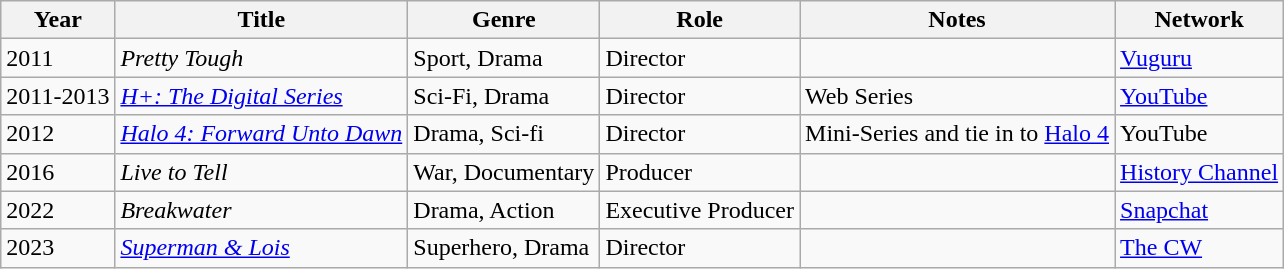<table class="wikitable">
<tr>
<th>Year</th>
<th>Title</th>
<th>Genre</th>
<th>Role</th>
<th>Notes</th>
<th>Network</th>
</tr>
<tr>
<td>2011</td>
<td><em>Pretty Tough</em></td>
<td>Sport, Drama</td>
<td>Director</td>
<td></td>
<td><a href='#'>Vuguru</a></td>
</tr>
<tr>
<td>2011-2013</td>
<td><em><a href='#'>H+: The Digital Series</a></em></td>
<td>Sci-Fi, Drama</td>
<td>Director</td>
<td>Web Series</td>
<td><a href='#'>YouTube</a></td>
</tr>
<tr>
<td>2012</td>
<td><em><a href='#'>Halo 4: Forward Unto Dawn</a></em></td>
<td>Drama, Sci-fi</td>
<td>Director</td>
<td>Mini-Series and tie in to <a href='#'>Halo 4</a></td>
<td>YouTube</td>
</tr>
<tr>
<td>2016</td>
<td><em>Live to Tell</em></td>
<td>War, Documentary</td>
<td>Producer</td>
<td></td>
<td><a href='#'>History Channel</a></td>
</tr>
<tr>
<td>2022</td>
<td><em>Breakwater</em></td>
<td>Drama, Action</td>
<td>Executive Producer</td>
<td></td>
<td><a href='#'>Snapchat</a></td>
</tr>
<tr>
<td>2023</td>
<td><em><a href='#'>Superman & Lois</a></em></td>
<td>Superhero, Drama</td>
<td>Director</td>
<td></td>
<td><a href='#'>The CW</a></td>
</tr>
</table>
